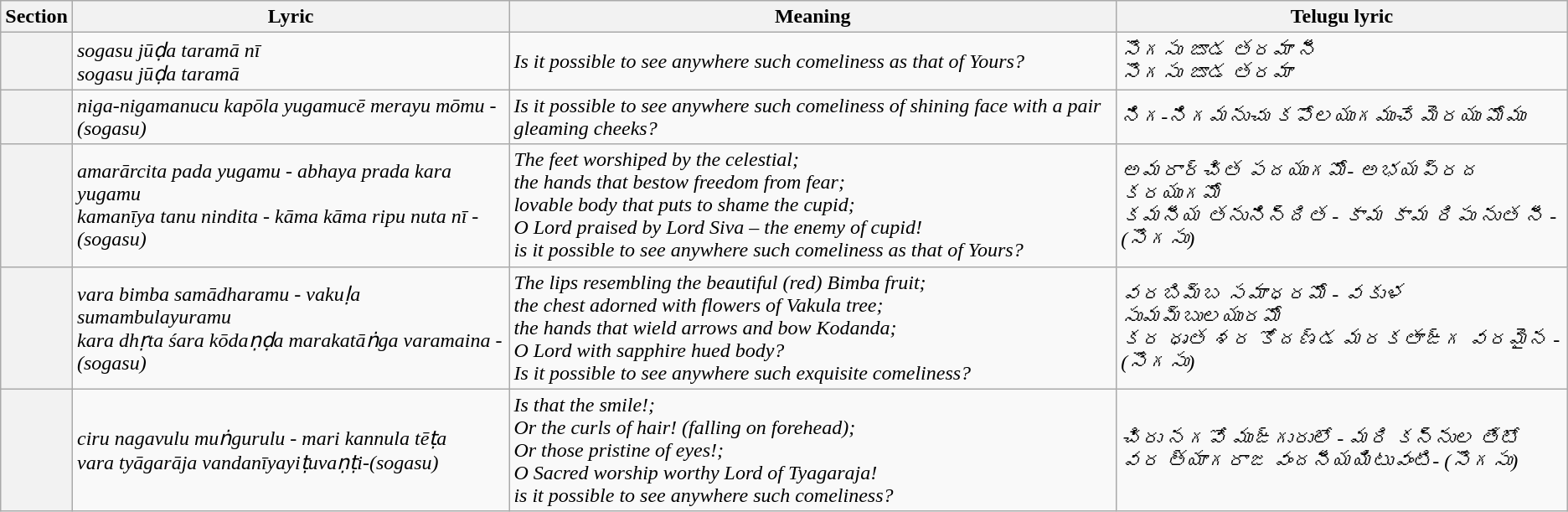<table class="wikitable">
<tr>
<th scope="col">Section</th>
<th scope="col">Lyric</th>
<th scope="col">Meaning</th>
<th scope="col">Telugu lyric</th>
</tr>
<tr>
<th scope="row"></th>
<td><em>sogasu jūḍa taramā nī<br>sogasu jūḍa taramā</em></td>
<td><em>Is it possible to see anywhere such comeliness as that of Yours?</em></td>
<td><em>సొగసు జూడ తరమా నీ <br>సొగసు జూడ తరమా</em></td>
</tr>
<tr>
<th scope="row"></th>
<td><em>niga-nigamanucu kapōla yugamucē merayu mōmu - (sogasu)</em></td>
<td><em>Is it possible to see anywhere such comeliness of shining face with a pair gleaming cheeks?</em></td>
<td><em>నిగ-నిగమనుచు కపోలయుగముచే మెరయు మోము</em></td>
</tr>
<tr>
<th scope="row"></th>
<td><em>amarārcita pada yugamu - abhaya prada kara yugamu<br>kamanīya tanu nindita - kāma kāma ripu nuta nī - (sogasu)</em></td>
<td><em>The feet worshiped by the celestial;<br>the hands that bestow freedom from fear;<br>lovable body that puts to shame the cupid;<br> O Lord praised by Lord Siva – the enemy of cupid!<br>is it possible to see anywhere such comeliness as that of Yours?</em></td>
<td><em>అమరార్చిత పదయుగమో- అభయప్రద కరయుగమో <br>కమనీయ తనునిన్దిత - కామ కామ రిపు నుత నీ - (సొగసు)</em></td>
</tr>
<tr>
<th scope="row"></th>
<td><em>vara bimba samādharamu - vakuḷa sumambulayuramu<br>kara dhṛta śara kōdaṇḍa marakatāṅga varamaina - (sogasu)</em></td>
<td><em>The lips resembling the beautiful (red) Bimba fruit;<br>the chest adorned with flowers of Vakula tree;<br>the hands that wield arrows and bow Kodanda;<br> O Lord with sapphire hued body?<br>Is it possible to see anywhere such exquisite comeliness?</em></td>
<td><em>వరబిమ్బ సమాధరమో - వకుళ సుమమ్బులయురమో <br>కర ధృత శర కోదణ్డ మరకతాఙ్గ వరమైన - (సొగసు)</em></td>
</tr>
<tr>
<th scope="row"></th>
<td><em>ciru nagavulu muṅgurulu - mari kannula tēṭa<br>vara tyāgarāja vandanīyayiṭuvaṇṭi-(sogasu)</em></td>
<td><em>Is that the smile!;<br>Or the curls of hair! (falling on forehead);<br>  Or those pristine of eyes!;<br>O Sacred worship worthy Lord of Tyagaraja!<br>is it possible to see anywhere such comeliness?</em></td>
<td><em>చిరు నగవో ముఙ్గురులో - మరి కన్నుల తేటో<br> వర త్యాగరాజ వందనీయయిటువంటి- (సొగసు)</em></td>
</tr>
</table>
